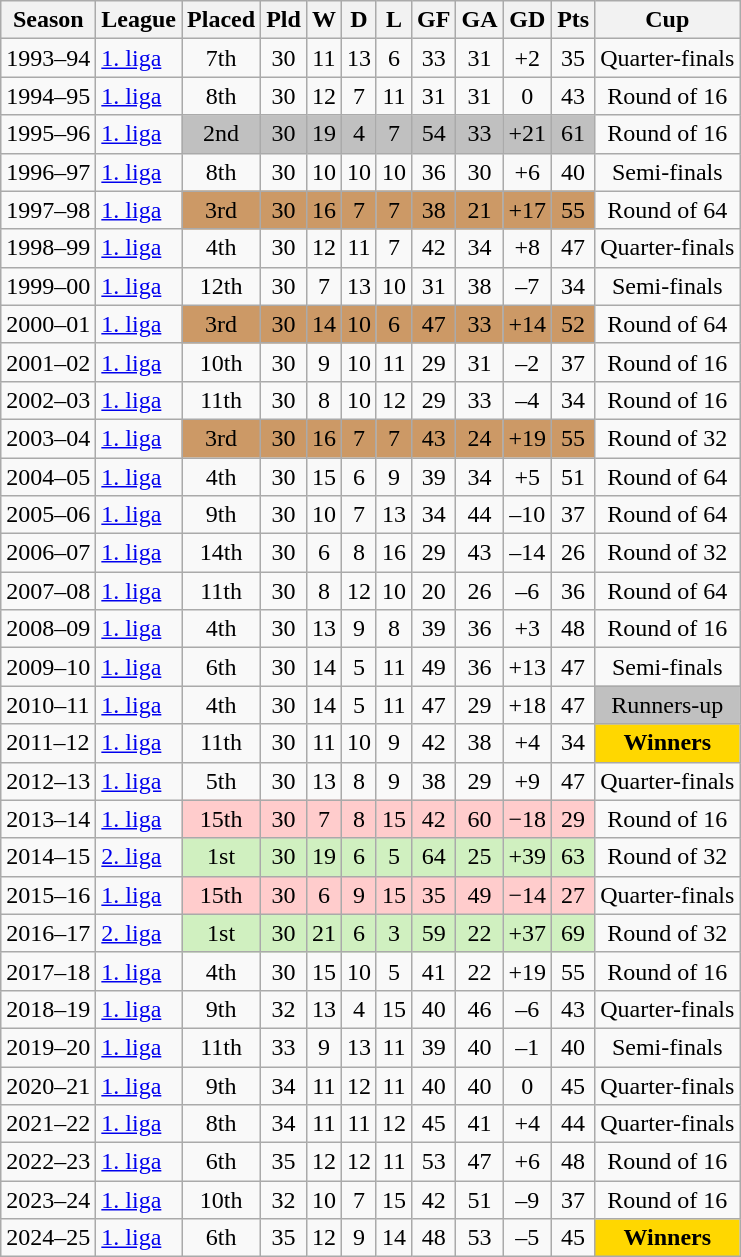<table class="wikitable sortable">
<tr>
<th>Season</th>
<th>League</th>
<th>Placed</th>
<th>Pld</th>
<th>W</th>
<th>D</th>
<th>L</th>
<th>GF</th>
<th>GA</th>
<th>GD</th>
<th>Pts</th>
<th>Cup</th>
</tr>
<tr>
<td>1993–94</td>
<td><a href='#'>1. liga</a></td>
<td style="text-align:center">7th</td>
<td style="text-align:center">30</td>
<td style="text-align:center">11</td>
<td style="text-align:center">13</td>
<td style="text-align:center">6</td>
<td style="text-align:center">33</td>
<td style="text-align:center">31</td>
<td style="text-align:center">+2</td>
<td style="text-align:center">35</td>
<td style="text-align:center">Quarter-finals</td>
</tr>
<tr>
<td>1994–95</td>
<td><a href='#'>1. liga</a></td>
<td style="text-align:center">8th</td>
<td style="text-align:center">30</td>
<td style="text-align:center">12</td>
<td style="text-align:center">7</td>
<td style="text-align:center">11</td>
<td style="text-align:center">31</td>
<td style="text-align:center">31</td>
<td style="text-align:center">0</td>
<td style="text-align:center">43</td>
<td style="text-align:center">Round of 16</td>
</tr>
<tr>
<td>1995–96</td>
<td><a href='#'>1. liga</a></td>
<td style="text-align:center; background:silver">2nd</td>
<td style="text-align:center; background:silver">30</td>
<td style="text-align:center; background:silver">19</td>
<td style="text-align:center; background:silver">4</td>
<td style="text-align:center; background:silver">7</td>
<td style="text-align:center; background:silver">54</td>
<td style="text-align:center; background:silver">33</td>
<td style="text-align:center; background:silver">+21</td>
<td style="text-align:center; background:silver">61</td>
<td style="text-align:center">Round of 16</td>
</tr>
<tr>
<td>1996–97</td>
<td><a href='#'>1. liga</a></td>
<td style="text-align:center">8th</td>
<td style="text-align:center">30</td>
<td style="text-align:center">10</td>
<td style="text-align:center">10</td>
<td style="text-align:center">10</td>
<td style="text-align:center">36</td>
<td style="text-align:center">30</td>
<td style="text-align:center">+6</td>
<td style="text-align:center">40</td>
<td style="text-align:center">Semi-finals</td>
</tr>
<tr>
<td>1997–98</td>
<td><a href='#'>1. liga</a></td>
<td style="background:#c96; text-align:center">3rd</td>
<td style="background:#c96; text-align:center">30</td>
<td style="background:#c96; text-align:center">16</td>
<td style="background:#c96; text-align:center">7</td>
<td style="background:#c96; text-align:center">7</td>
<td style="background:#c96; text-align:center">38</td>
<td style="background:#c96; text-align:center">21</td>
<td style="background:#c96; text-align:center">+17</td>
<td style="background:#c96; text-align:center">55</td>
<td style="text-align:center">Round of 64</td>
</tr>
<tr>
<td>1998–99</td>
<td><a href='#'>1. liga</a></td>
<td style="text-align:center">4th</td>
<td style="text-align:center">30</td>
<td style="text-align:center">12</td>
<td style="text-align:center">11</td>
<td style="text-align:center">7</td>
<td style="text-align:center">42</td>
<td style="text-align:center">34</td>
<td style="text-align:center">+8</td>
<td style="text-align:center">47</td>
<td style="text-align:center">Quarter-finals</td>
</tr>
<tr>
<td>1999–00</td>
<td><a href='#'>1. liga</a></td>
<td style="text-align:center">12th</td>
<td style="text-align:center">30</td>
<td style="text-align:center">7</td>
<td style="text-align:center">13</td>
<td style="text-align:center">10</td>
<td style="text-align:center">31</td>
<td style="text-align:center">38</td>
<td style="text-align:center">–7</td>
<td style="text-align:center">34</td>
<td style="text-align:center">Semi-finals</td>
</tr>
<tr>
<td>2000–01</td>
<td><a href='#'>1. liga</a></td>
<td style="background:#c96; text-align:center">3rd</td>
<td style="background:#c96; text-align:center">30</td>
<td style="background:#c96; text-align:center">14</td>
<td style="background:#c96; text-align:center">10</td>
<td style="background:#c96; text-align:center">6</td>
<td style="background:#c96; text-align:center">47</td>
<td style="background:#c96; text-align:center">33</td>
<td style="background:#c96; text-align:center">+14</td>
<td style="background:#c96; text-align:center">52</td>
<td style="text-align:center">Round of 64</td>
</tr>
<tr>
<td>2001–02</td>
<td><a href='#'>1. liga</a></td>
<td style="text-align:center">10th</td>
<td style="text-align:center">30</td>
<td style="text-align:center">9</td>
<td style="text-align:center">10</td>
<td style="text-align:center">11</td>
<td style="text-align:center">29</td>
<td style="text-align:center">31</td>
<td style="text-align:center">–2</td>
<td style="text-align:center">37</td>
<td style="text-align:center">Round of 16</td>
</tr>
<tr>
<td>2002–03</td>
<td><a href='#'>1. liga</a></td>
<td style="text-align:center">11th</td>
<td style="text-align:center">30</td>
<td style="text-align:center">8</td>
<td style="text-align:center">10</td>
<td style="text-align:center">12</td>
<td style="text-align:center">29</td>
<td style="text-align:center">33</td>
<td style="text-align:center">–4</td>
<td style="text-align:center">34</td>
<td style="text-align:center">Round of 16</td>
</tr>
<tr>
<td>2003–04</td>
<td><a href='#'>1. liga</a></td>
<td style="background:#c96; text-align:center">3rd</td>
<td style="background:#c96; text-align:center">30</td>
<td style="background:#c96; text-align:center">16</td>
<td style="background:#c96; text-align:center">7</td>
<td style="background:#c96; text-align:center">7</td>
<td style="background:#c96; text-align:center">43</td>
<td style="background:#c96; text-align:center">24</td>
<td style="background:#c96; text-align:center">+19</td>
<td style="background:#c96; text-align:center">55</td>
<td style="text-align:center">Round of 32</td>
</tr>
<tr>
<td>2004–05</td>
<td><a href='#'>1. liga</a></td>
<td style="text-align:center">4th</td>
<td style="text-align:center">30</td>
<td style="text-align:center">15</td>
<td style="text-align:center">6</td>
<td style="text-align:center">9</td>
<td style="text-align:center">39</td>
<td style="text-align:center">34</td>
<td style="text-align:center">+5</td>
<td style="text-align:center">51</td>
<td style="text-align:center">Round of 64</td>
</tr>
<tr>
<td>2005–06</td>
<td><a href='#'>1. liga</a></td>
<td style="text-align:center">9th</td>
<td style="text-align:center">30</td>
<td style="text-align:center">10</td>
<td style="text-align:center">7</td>
<td style="text-align:center">13</td>
<td style="text-align:center">34</td>
<td style="text-align:center">44</td>
<td style="text-align:center">–10</td>
<td style="text-align:center">37</td>
<td style="text-align:center">Round of 64</td>
</tr>
<tr>
<td>2006–07</td>
<td><a href='#'>1. liga</a></td>
<td style="text-align:center">14th</td>
<td style="text-align:center">30</td>
<td style="text-align:center">6</td>
<td style="text-align:center">8</td>
<td style="text-align:center">16</td>
<td style="text-align:center">29</td>
<td style="text-align:center">43</td>
<td style="text-align:center">–14</td>
<td style="text-align:center">26</td>
<td style="text-align:center">Round of 32</td>
</tr>
<tr>
<td>2007–08</td>
<td><a href='#'>1. liga</a></td>
<td style="text-align:center">11th</td>
<td style="text-align:center">30</td>
<td style="text-align:center">8</td>
<td style="text-align:center">12</td>
<td style="text-align:center">10</td>
<td style="text-align:center">20</td>
<td style="text-align:center">26</td>
<td style="text-align:center">–6</td>
<td style="text-align:center">36</td>
<td style="text-align:center">Round of 64</td>
</tr>
<tr>
<td>2008–09</td>
<td><a href='#'>1. liga</a></td>
<td style="text-align:center">4th</td>
<td style="text-align:center">30</td>
<td style="text-align:center">13</td>
<td style="text-align:center">9</td>
<td style="text-align:center">8</td>
<td style="text-align:center">39</td>
<td style="text-align:center">36</td>
<td style="text-align:center">+3</td>
<td style="text-align:center">48</td>
<td style="text-align:center">Round of 16</td>
</tr>
<tr>
<td>2009–10</td>
<td><a href='#'>1. liga</a></td>
<td style="text-align:center">6th</td>
<td style="text-align:center">30</td>
<td style="text-align:center">14</td>
<td style="text-align:center">5</td>
<td style="text-align:center">11</td>
<td style="text-align:center">49</td>
<td style="text-align:center">36</td>
<td style="text-align:center">+13</td>
<td style="text-align:center">47</td>
<td style="text-align:center">Semi-finals</td>
</tr>
<tr>
<td>2010–11</td>
<td><a href='#'>1. liga</a></td>
<td style="text-align:center">4th</td>
<td style="text-align:center">30</td>
<td style="text-align:center">14</td>
<td style="text-align:center">5</td>
<td style="text-align:center">11</td>
<td style="text-align:center">47</td>
<td style="text-align:center">29</td>
<td style="text-align:center">+18</td>
<td style="text-align:center">47</td>
<td style="text-align:center; background:silver">Runners-up</td>
</tr>
<tr>
<td>2011–12</td>
<td><a href='#'>1. liga</a></td>
<td style="text-align:center">11th</td>
<td style="text-align:center">30</td>
<td style="text-align:center">11</td>
<td style="text-align:center">10</td>
<td style="text-align:center">9</td>
<td style="text-align:center">42</td>
<td style="text-align:center">38</td>
<td style="text-align:center">+4</td>
<td style="text-align:center">34</td>
<td style="text-align:center; background:gold;"><strong>Winners</strong></td>
</tr>
<tr>
<td>2012–13</td>
<td><a href='#'>1. liga</a></td>
<td style="text-align:center">5th</td>
<td style="text-align:center">30</td>
<td style="text-align:center">13</td>
<td style="text-align:center">8</td>
<td style="text-align:center">9</td>
<td style="text-align:center">38</td>
<td style="text-align:center">29</td>
<td style="text-align:center">+9</td>
<td style="text-align:center">47</td>
<td style="text-align:center">Quarter-finals</td>
</tr>
<tr>
<td>2013–14</td>
<td><a href='#'>1. liga</a></td>
<td style="background:#fcc; text-align:center">15th</td>
<td style="background:#fcc; text-align:center">30</td>
<td style="background:#fcc; text-align:center">7</td>
<td style="background:#fcc; text-align:center">8</td>
<td style="background:#fcc; text-align:center">15</td>
<td style="background:#fcc; text-align:center">42</td>
<td style="background:#fcc; text-align:center">60</td>
<td style="background:#fcc; text-align:center">−18</td>
<td style="background:#fcc; text-align:center">29</td>
<td style="text-align:center">Round of 16</td>
</tr>
<tr>
<td>2014–15</td>
<td><a href='#'>2. liga</a></td>
<td style="background: #D0F0C0; text-align:center">1st</td>
<td style="background: #D0F0C0; text-align:center">30</td>
<td style="background: #D0F0C0; text-align:center">19</td>
<td style="background: #D0F0C0; text-align:center">6</td>
<td style="background: #D0F0C0; text-align:center">5</td>
<td style="background: #D0F0C0; text-align:center">64</td>
<td style="background: #D0F0C0; text-align:center">25</td>
<td style="background: #D0F0C0; text-align:center">+39</td>
<td style="background: #D0F0C0; text-align:center">63</td>
<td style="text-align:center">Round of 32</td>
</tr>
<tr>
<td>2015–16</td>
<td><a href='#'>1. liga</a></td>
<td style="background:#fcc; text-align:center">15th</td>
<td style="background:#fcc; text-align:center">30</td>
<td style="background:#fcc; text-align:center">6</td>
<td style="background:#fcc; text-align:center">9</td>
<td style="background:#fcc; text-align:center">15</td>
<td style="background:#fcc; text-align:center">35</td>
<td style="background:#fcc; text-align:center">49</td>
<td style="background:#fcc; text-align:center">−14</td>
<td style="background:#fcc; text-align:center">27</td>
<td style="text-align:center">Quarter-finals</td>
</tr>
<tr>
<td>2016–17</td>
<td><a href='#'>2. liga</a></td>
<td style="background: #D0F0C0; text-align:center">1st</td>
<td style="background: #D0F0C0; text-align:center">30</td>
<td style="background: #D0F0C0; text-align:center">21</td>
<td style="background: #D0F0C0; text-align:center">6</td>
<td style="background: #D0F0C0; text-align:center">3</td>
<td style="background: #D0F0C0; text-align:center">59</td>
<td style="background: #D0F0C0; text-align:center">22</td>
<td style="background: #D0F0C0; text-align:center">+37</td>
<td style="background: #D0F0C0; text-align:center">69</td>
<td style="text-align:center">Round of 32</td>
</tr>
<tr>
<td>2017–18</td>
<td><a href='#'>1. liga</a></td>
<td style="text-align:center">4th</td>
<td style="text-align:center">30</td>
<td style="text-align:center">15</td>
<td style="text-align:center">10</td>
<td style="text-align:center">5</td>
<td style="text-align:center">41</td>
<td style="text-align:center">22</td>
<td style="text-align:center">+19</td>
<td style="text-align:center">55</td>
<td style="text-align:center">Round of 16</td>
</tr>
<tr>
<td>2018–19</td>
<td><a href='#'>1. liga</a></td>
<td style="text-align:center">9th</td>
<td style="text-align:center">32</td>
<td style="text-align:center">13</td>
<td style="text-align:center">4</td>
<td style="text-align:center">15</td>
<td style="text-align:center">40</td>
<td style="text-align:center">46</td>
<td style="text-align:center">–6</td>
<td style="text-align:center">43</td>
<td style="text-align:center">Quarter-finals</td>
</tr>
<tr>
<td>2019–20</td>
<td><a href='#'>1. liga</a></td>
<td style="text-align:center">11th</td>
<td style="text-align:center">33</td>
<td style="text-align:center">9</td>
<td style="text-align:center">13</td>
<td style="text-align:center">11</td>
<td style="text-align:center">39</td>
<td style="text-align:center">40</td>
<td style="text-align:center">–1</td>
<td style="text-align:center">40</td>
<td style="text-align:center">Semi-finals</td>
</tr>
<tr>
<td>2020–21</td>
<td><a href='#'>1. liga</a></td>
<td style="text-align:center">9th</td>
<td style="text-align:center">34</td>
<td style="text-align:center">11</td>
<td style="text-align:center">12</td>
<td style="text-align:center">11</td>
<td style="text-align:center">40</td>
<td style="text-align:center">40</td>
<td style="text-align:center">0</td>
<td style="text-align:center">45</td>
<td style="text-align:center">Quarter-finals</td>
</tr>
<tr>
<td>2021–22</td>
<td><a href='#'>1. liga</a></td>
<td style="text-align:center">8th</td>
<td style="text-align:center">34</td>
<td style="text-align:center">11</td>
<td style="text-align:center">11</td>
<td style="text-align:center">12</td>
<td style="text-align:center">45</td>
<td style="text-align:center">41</td>
<td style="text-align:center">+4</td>
<td style="text-align:center">44</td>
<td style="text-align:center">Quarter-finals</td>
</tr>
<tr>
<td>2022–23</td>
<td><a href='#'>1. liga</a></td>
<td style="text-align:center">6th</td>
<td style="text-align:center">35</td>
<td style="text-align:center">12</td>
<td style="text-align:center">12</td>
<td style="text-align:center">11</td>
<td style="text-align:center">53</td>
<td style="text-align:center">47</td>
<td style="text-align:center">+6</td>
<td style="text-align:center">48</td>
<td style="text-align:center">Round of 16</td>
</tr>
<tr>
<td>2023–24</td>
<td><a href='#'>1. liga</a></td>
<td style="text-align:center">10th</td>
<td style="text-align:center">32</td>
<td style="text-align:center">10</td>
<td style="text-align:center">7</td>
<td style="text-align:center">15</td>
<td style="text-align:center">42</td>
<td style="text-align:center">51</td>
<td style="text-align:center">–9</td>
<td style="text-align:center">37</td>
<td style="text-align:center">Round of 16</td>
</tr>
<tr>
<td>2024–25</td>
<td><a href='#'>1. liga</a></td>
<td style="text-align:center">6th</td>
<td style="text-align:center">35</td>
<td style="text-align:center">12</td>
<td style="text-align:center">9</td>
<td style="text-align:center">14</td>
<td style="text-align:center">48</td>
<td style="text-align:center">53</td>
<td style="text-align:center">–5</td>
<td style="text-align:center">45</td>
<td style="text-align:center; background:gold;"><strong>Winners</strong></td>
</tr>
</table>
